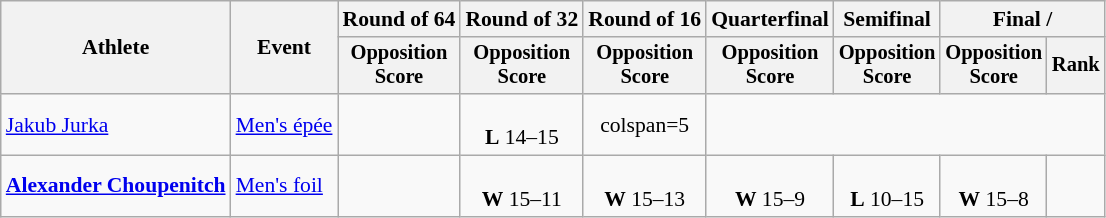<table class="wikitable" style="font-size:90%">
<tr>
<th rowspan="2">Athlete</th>
<th rowspan="2">Event</th>
<th>Round of 64</th>
<th>Round of 32</th>
<th>Round of 16</th>
<th>Quarterfinal</th>
<th>Semifinal</th>
<th colspan=2>Final / </th>
</tr>
<tr style="font-size:95%">
<th>Opposition <br> Score</th>
<th>Opposition <br> Score</th>
<th>Opposition <br> Score</th>
<th>Opposition <br> Score</th>
<th>Opposition <br> Score</th>
<th>Opposition <br> Score</th>
<th>Rank</th>
</tr>
<tr align=center>
<td align=left><a href='#'>Jakub Jurka</a></td>
<td align=left><a href='#'>Men's épée</a></td>
<td></td>
<td><br><strong>L</strong> 14–15</td>
<td>colspan=5 </td>
</tr>
<tr align=center>
<td align=left><strong><a href='#'>Alexander Choupenitch</a></strong></td>
<td align=left><a href='#'>Men's foil</a></td>
<td></td>
<td><br><strong>W</strong> 15–11</td>
<td><br><strong>W</strong> 15–13</td>
<td><br><strong>W</strong> 15–9</td>
<td><br><strong>L</strong> 10–15</td>
<td><br><strong>W</strong> 15–8</td>
<td></td>
</tr>
</table>
